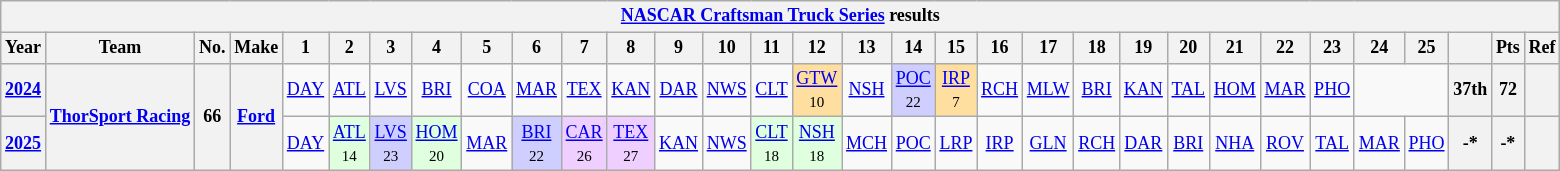<table class="wikitable" style="text-align:center; font-size:75%">
<tr>
<th colspan=32><a href='#'>NASCAR Craftsman Truck Series</a> results</th>
</tr>
<tr>
<th>Year</th>
<th>Team</th>
<th>No.</th>
<th>Make</th>
<th>1</th>
<th>2</th>
<th>3</th>
<th>4</th>
<th>5</th>
<th>6</th>
<th>7</th>
<th>8</th>
<th>9</th>
<th>10</th>
<th>11</th>
<th>12</th>
<th>13</th>
<th>14</th>
<th>15</th>
<th>16</th>
<th>17</th>
<th>18</th>
<th>19</th>
<th>20</th>
<th>21</th>
<th>22</th>
<th>23</th>
<th>24</th>
<th>25</th>
<th></th>
<th>Pts</th>
<th>Ref</th>
</tr>
<tr>
<th><a href='#'>2024</a></th>
<th rowspan=2><a href='#'>ThorSport Racing</a></th>
<th rowspan=2>66</th>
<th rowspan=2><a href='#'>Ford</a></th>
<td><a href='#'>DAY</a></td>
<td><a href='#'>ATL</a></td>
<td><a href='#'>LVS</a></td>
<td><a href='#'>BRI</a></td>
<td><a href='#'>COA</a></td>
<td><a href='#'>MAR</a></td>
<td><a href='#'>TEX</a></td>
<td><a href='#'>KAN</a></td>
<td><a href='#'>DAR</a></td>
<td><a href='#'>NWS</a></td>
<td><a href='#'>CLT</a></td>
<td style="background:#FFDF9F;"><a href='#'>GTW</a><br><small>10</small></td>
<td><a href='#'>NSH</a></td>
<td style="background:#CFCFFF;"><a href='#'>POC</a><br><small>22</small></td>
<td style="background:#FFDF9F;"><a href='#'>IRP</a><br><small>7</small></td>
<td><a href='#'>RCH</a></td>
<td><a href='#'>MLW</a></td>
<td><a href='#'>BRI</a></td>
<td><a href='#'>KAN</a></td>
<td><a href='#'>TAL</a></td>
<td><a href='#'>HOM</a></td>
<td><a href='#'>MAR</a></td>
<td><a href='#'>PHO</a></td>
<td colspan=2></td>
<th>37th</th>
<th>72</th>
<th></th>
</tr>
<tr>
<th><a href='#'>2025</a></th>
<td><a href='#'>DAY</a></td>
<td style="background:#DFFFDF;"><a href='#'>ATL</a><br><small>14</small></td>
<td style="background:#CFCFFF;"><a href='#'>LVS</a><br><small>23</small></td>
<td style="background:#DFFFDF;"><a href='#'>HOM</a><br><small>20</small></td>
<td><a href='#'>MAR</a></td>
<td style="background:#CFCFFF;"><a href='#'>BRI</a><br><small>22</small></td>
<td style="background:#EFCFFF;"><a href='#'>CAR</a><br><small>26</small></td>
<td style="background:#EFCFFF;"><a href='#'>TEX</a><br><small>27</small></td>
<td><a href='#'>KAN</a></td>
<td><a href='#'>NWS</a></td>
<td style="background:#DFFFDF;"><a href='#'>CLT</a><br><small>18</small></td>
<td style="background:#DFFFDF;"><a href='#'>NSH</a><br><small>18</small></td>
<td><a href='#'>MCH</a></td>
<td><a href='#'>POC</a></td>
<td><a href='#'>LRP</a></td>
<td><a href='#'>IRP</a></td>
<td><a href='#'>GLN</a></td>
<td><a href='#'>RCH</a></td>
<td><a href='#'>DAR</a></td>
<td><a href='#'>BRI</a></td>
<td><a href='#'>NHA</a></td>
<td><a href='#'>ROV</a></td>
<td><a href='#'>TAL</a></td>
<td><a href='#'>MAR</a></td>
<td><a href='#'>PHO</a></td>
<th>-*</th>
<th>-*</th>
<th></th>
</tr>
</table>
